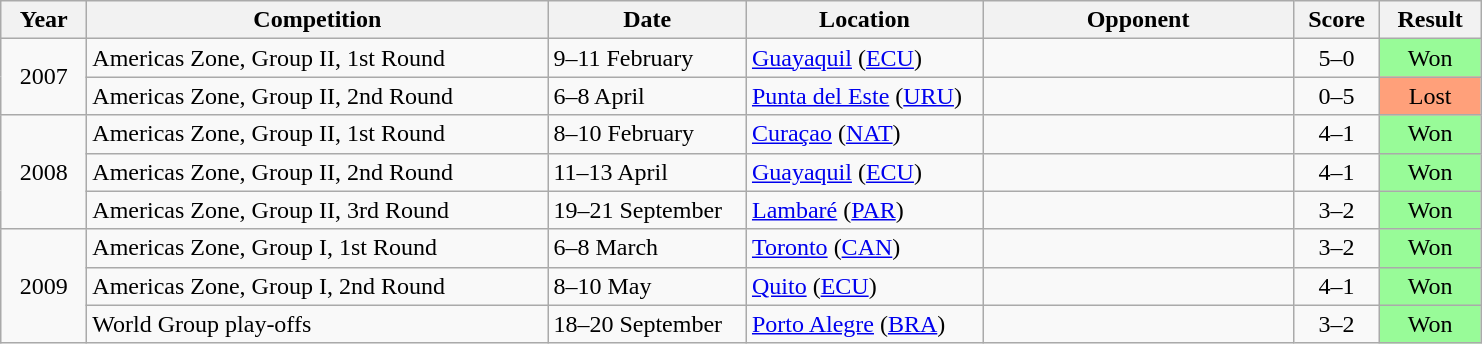<table class="wikitable">
<tr>
<th width="50">Year</th>
<th width="300">Competition</th>
<th width="125">Date</th>
<th width="150">Location</th>
<th width="200">Opponent</th>
<th width="50">Score</th>
<th width="60">Result</th>
</tr>
<tr>
<td align="center" rowspan="2">2007</td>
<td>Americas Zone, Group II, 1st Round</td>
<td>9–11 February</td>
<td><a href='#'>Guayaquil</a> (<a href='#'>ECU</a>)</td>
<td></td>
<td align="center">5–0</td>
<td align="center" bgcolor="#98FB98">Won</td>
</tr>
<tr>
<td>Americas Zone, Group II, 2nd Round</td>
<td>6–8 April</td>
<td><a href='#'>Punta del Este</a> (<a href='#'>URU</a>)</td>
<td></td>
<td align="center">0–5</td>
<td align="center" bgcolor="FFA07A">Lost</td>
</tr>
<tr>
<td align="center" rowspan="3">2008</td>
<td>Americas Zone, Group II, 1st Round</td>
<td>8–10 February</td>
<td><a href='#'>Curaçao</a> (<a href='#'>NAT</a>)</td>
<td></td>
<td align="center">4–1</td>
<td align="center" bgcolor="#98FB98">Won</td>
</tr>
<tr>
<td>Americas Zone, Group II, 2nd Round</td>
<td>11–13 April</td>
<td><a href='#'>Guayaquil</a> (<a href='#'>ECU</a>)</td>
<td></td>
<td align="center">4–1</td>
<td align="center" bgcolor="#98FB98">Won</td>
</tr>
<tr>
<td>Americas Zone, Group II, 3rd Round</td>
<td>19–21 September</td>
<td><a href='#'>Lambaré</a> (<a href='#'>PAR</a>)</td>
<td></td>
<td align="center">3–2</td>
<td align="center" bgcolor="#98FB98">Won</td>
</tr>
<tr>
<td align="center" rowspan="3">2009</td>
<td>Americas Zone, Group I, 1st Round</td>
<td>6–8 March</td>
<td><a href='#'>Toronto</a> (<a href='#'>CAN</a>)</td>
<td></td>
<td align="center">3–2</td>
<td align="center" bgcolor="#98FB98">Won</td>
</tr>
<tr>
<td>Americas Zone, Group I, 2nd Round</td>
<td>8–10 May</td>
<td><a href='#'>Quito</a> (<a href='#'>ECU</a>)</td>
<td></td>
<td align="center">4–1</td>
<td align="center" bgcolor="#98FB98">Won</td>
</tr>
<tr>
<td>World Group play-offs</td>
<td>18–20 September</td>
<td><a href='#'>Porto Alegre</a> (<a href='#'>BRA</a>)</td>
<td></td>
<td align="center">3–2</td>
<td align="center" bgcolor="#98FB98">Won</td>
</tr>
</table>
